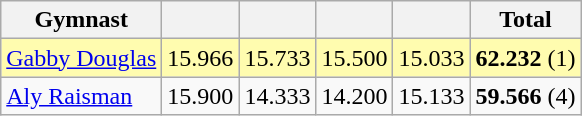<table class="wikitable sortable" style="text-align:center; font-size:100%">
<tr>
<th scope="col">Gymnast</th>
<th scope="col"></th>
<th scope="col"></th>
<th scope="col"></th>
<th scope="col"></th>
<th scope="col">Total</th>
</tr>
<tr style="background:#fffcaf;">
<td align=left><a href='#'>Gabby Douglas</a></td>
<td>15.966</td>
<td>15.733</td>
<td>15.500</td>
<td>15.033</td>
<td><strong>62.232</strong> (1)</td>
</tr>
<tr>
<td align=left><a href='#'>Aly Raisman</a></td>
<td>15.900</td>
<td>14.333</td>
<td>14.200</td>
<td>15.133</td>
<td><strong>59.566</strong> (4)</td>
</tr>
</table>
